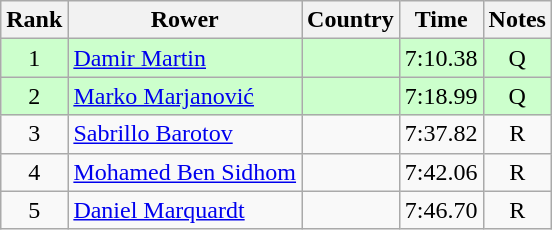<table class="wikitable" style="text-align:center">
<tr>
<th>Rank</th>
<th>Rower</th>
<th>Country</th>
<th>Time</th>
<th>Notes</th>
</tr>
<tr bgcolor=ccffcc>
<td>1</td>
<td align="left"><a href='#'>Damir Martin</a></td>
<td align="left"></td>
<td>7:10.38</td>
<td>Q</td>
</tr>
<tr bgcolor=ccffcc>
<td>2</td>
<td align="left"><a href='#'>Marko Marjanović</a></td>
<td align="left"></td>
<td>7:18.99</td>
<td>Q</td>
</tr>
<tr>
<td>3</td>
<td align="left"><a href='#'>Sabrillo Barotov</a></td>
<td align="left"></td>
<td>7:37.82</td>
<td>R</td>
</tr>
<tr>
<td>4</td>
<td align="left"><a href='#'>Mohamed Ben Sidhom</a></td>
<td align="left"></td>
<td>7:42.06</td>
<td>R</td>
</tr>
<tr>
<td>5</td>
<td align="left"><a href='#'>Daniel Marquardt</a></td>
<td align="left"></td>
<td>7:46.70</td>
<td>R</td>
</tr>
</table>
